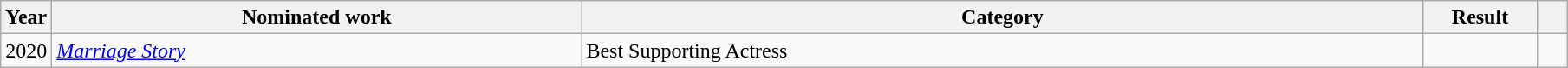<table class="wikitable sortable">
<tr>
<th scope="col" style="width:1em;">Year</th>
<th scope="col" style="width:25em;">Nominated work</th>
<th scope="col" style="width:40em;">Category</th>
<th scope="col" style="width:5em;">Result</th>
<th scope="col" style="width:1em;"class="unsortable"></th>
</tr>
<tr>
<td>2020</td>
<td><em><a href='#'>Marriage Story</a></em></td>
<td>Best Supporting Actress</td>
<td></td>
<td></td>
</tr>
</table>
